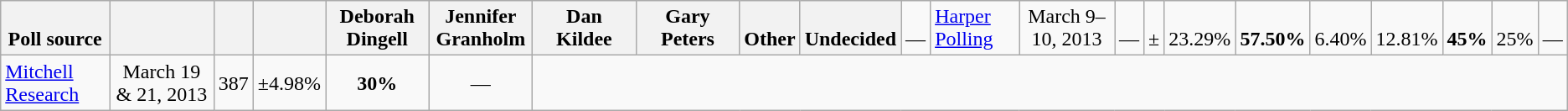<table class="wikitable" style="text-align:center">
<tr valign= bottom>
<th>Poll source</th>
<th></th>
<th></th>
<th></th>
<th style="width:75px;">Deborah<br>Dingell</th>
<th style="width:75px;">Jennifer<br>Granholm</th>
<th style="width:75px;">Dan<br>Kildee</th>
<th style="width:75px;">Gary<br>Peters</th>
<th>Other</th>
<th>Undecided</th>
<td>—</td>
<td align=left><a href='#'>Harper Polling</a></td>
<td>March 9–10, 2013</td>
<td>—</td>
<td>±</td>
<td>23.29%</td>
<td><strong>57.50%</strong></td>
<td>6.40%</td>
<td>12.81%</td>
<td><strong>45%</strong></td>
<td>25%</td>
<td>—</td>
</tr>
<tr>
<td align=left><a href='#'>Mitchell Research</a></td>
<td>March 19 & 21, 2013</td>
<td>387</td>
<td>±4.98%</td>
<td><strong>30%</strong></td>
<td>—</td>
</tr>
</table>
